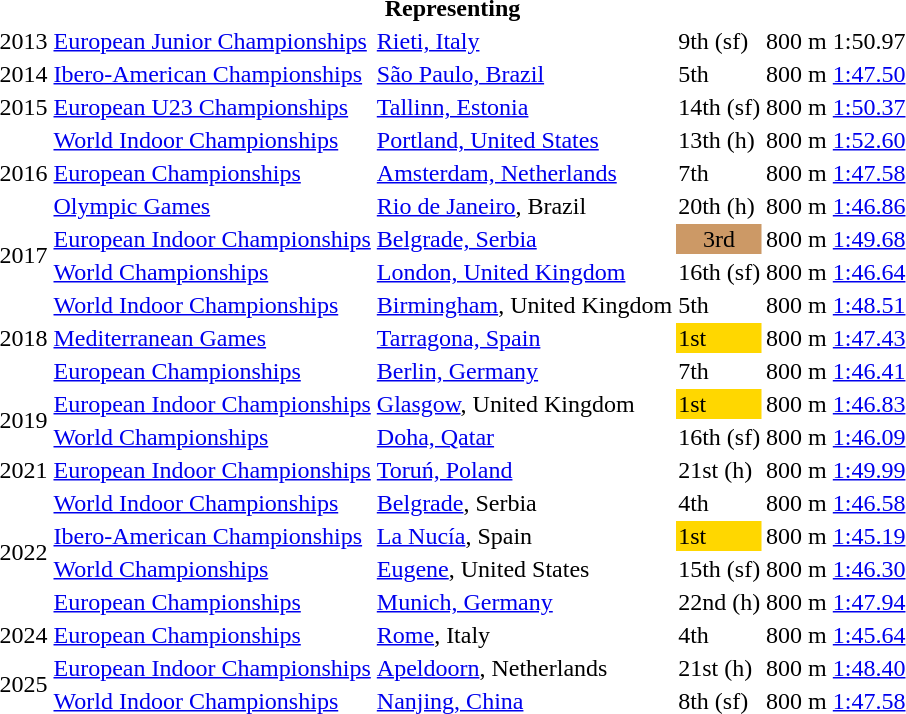<table>
<tr>
<th colspan="6">Representing </th>
</tr>
<tr>
<td>2013</td>
<td><a href='#'>European Junior Championships</a></td>
<td><a href='#'>Rieti, Italy</a></td>
<td>9th (sf)</td>
<td>800 m</td>
<td>1:50.97</td>
</tr>
<tr>
<td>2014</td>
<td><a href='#'>Ibero-American Championships</a></td>
<td><a href='#'>São Paulo, Brazil</a></td>
<td>5th</td>
<td>800 m</td>
<td><a href='#'>1:47.50</a></td>
</tr>
<tr>
<td>2015</td>
<td><a href='#'>European U23 Championships</a></td>
<td><a href='#'>Tallinn, Estonia</a></td>
<td>14th (sf)</td>
<td>800 m</td>
<td><a href='#'>1:50.37</a></td>
</tr>
<tr>
<td rowspan=3>2016</td>
<td><a href='#'>World Indoor Championships</a></td>
<td><a href='#'>Portland, United States</a></td>
<td>13th (h)</td>
<td>800 m </td>
<td><a href='#'>1:52.60</a></td>
</tr>
<tr>
<td><a href='#'>European Championships</a></td>
<td><a href='#'>Amsterdam, Netherlands</a></td>
<td>7th</td>
<td>800 m</td>
<td><a href='#'>1:47.58</a></td>
</tr>
<tr>
<td><a href='#'>Olympic Games</a></td>
<td><a href='#'>Rio de Janeiro</a>, Brazil</td>
<td>20th (h)</td>
<td>800 m</td>
<td><a href='#'>1:46.86</a></td>
</tr>
<tr>
<td rowspan=2>2017</td>
<td><a href='#'>European Indoor Championships</a></td>
<td><a href='#'>Belgrade, Serbia</a></td>
<td bgcolor="cc9966" align="center">3rd</td>
<td>800 m </td>
<td><a href='#'>1:49.68</a></td>
</tr>
<tr>
<td><a href='#'>World Championships</a></td>
<td><a href='#'>London, United Kingdom</a></td>
<td>16th (sf)</td>
<td>800 m</td>
<td><a href='#'>1:46.64</a></td>
</tr>
<tr>
<td rowspan=3>2018</td>
<td><a href='#'>World Indoor Championships</a></td>
<td><a href='#'>Birmingham</a>, United Kingdom</td>
<td>5th</td>
<td>800 m </td>
<td><a href='#'>1:48.51</a></td>
</tr>
<tr>
<td><a href='#'>Mediterranean Games</a></td>
<td><a href='#'>Tarragona, Spain</a></td>
<td bgcolor="gold">1st</td>
<td>800 m</td>
<td><a href='#'>1:47.43</a></td>
</tr>
<tr>
<td><a href='#'>European Championships</a></td>
<td><a href='#'>Berlin, Germany</a></td>
<td>7th</td>
<td>800 m</td>
<td><a href='#'>1:46.41</a></td>
</tr>
<tr>
<td rowspan=2>2019</td>
<td><a href='#'>European Indoor Championships</a></td>
<td><a href='#'>Glasgow</a>, United Kingdom</td>
<td bgcolor=gold>1st</td>
<td>800 m </td>
<td><a href='#'>1:46.83</a></td>
</tr>
<tr>
<td><a href='#'>World Championships</a></td>
<td><a href='#'>Doha, Qatar</a></td>
<td>16th (sf)</td>
<td>800 m</td>
<td><a href='#'>1:46.09</a></td>
</tr>
<tr>
<td>2021</td>
<td><a href='#'>European Indoor Championships</a></td>
<td><a href='#'>Toruń, Poland</a></td>
<td>21st (h)</td>
<td>800 m </td>
<td><a href='#'>1:49.99</a></td>
</tr>
<tr>
<td rowspan=4>2022</td>
<td><a href='#'>World Indoor Championships</a></td>
<td><a href='#'>Belgrade</a>, Serbia</td>
<td>4th</td>
<td>800 m </td>
<td><a href='#'>1:46.58</a></td>
</tr>
<tr>
<td><a href='#'>Ibero-American Championships</a></td>
<td><a href='#'>La Nucía</a>, Spain</td>
<td bgcolor=gold>1st</td>
<td>800 m</td>
<td><a href='#'>1:45.19</a></td>
</tr>
<tr>
<td><a href='#'>World Championships</a></td>
<td><a href='#'>Eugene</a>, United States</td>
<td>15th (sf)</td>
<td>800 m</td>
<td><a href='#'>1:46.30</a></td>
</tr>
<tr>
<td><a href='#'>European Championships</a></td>
<td><a href='#'>Munich, Germany</a></td>
<td>22nd (h)</td>
<td>800 m</td>
<td><a href='#'>1:47.94</a></td>
</tr>
<tr>
<td>2024</td>
<td><a href='#'>European Championships</a></td>
<td><a href='#'>Rome</a>, Italy</td>
<td>4th</td>
<td>800 m</td>
<td><a href='#'>1:45.64</a></td>
</tr>
<tr>
<td rowspan=2>2025</td>
<td><a href='#'>European Indoor Championships</a></td>
<td><a href='#'>Apeldoorn</a>, Netherlands</td>
<td>21st (h)</td>
<td>800 m </td>
<td><a href='#'>1:48.40</a></td>
</tr>
<tr>
<td><a href='#'>World Indoor Championships</a></td>
<td><a href='#'>Nanjing, China</a></td>
<td>8th (sf)</td>
<td>800 m</td>
<td><a href='#'>1:47.58</a></td>
</tr>
</table>
